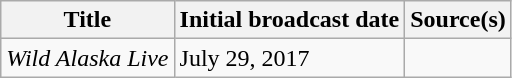<table class="wikitable sortable">
<tr>
<th>Title</th>
<th>Initial broadcast date</th>
<th>Source(s)</th>
</tr>
<tr>
<td><em>Wild Alaska Live</em></td>
<td>July 29, 2017</td>
<td></td>
</tr>
</table>
